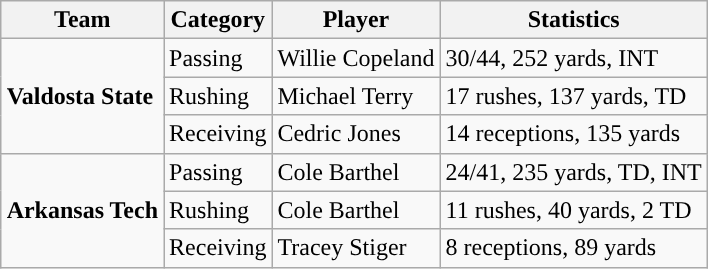<table class="wikitable" style="float: right;">
<tr>
<th>Team</th>
<th>Category</th>
<th>Player</th>
<th>Statistics</th>
</tr>
<tr>
<td rowspan=3><strong>Valdosta State</strong></td>
<td>Passing</td>
<td>Willie Copeland</td>
<td>30/44, 252 yards, INT</td>
</tr>
<tr>
<td>Rushing</td>
<td>Michael Terry</td>
<td>17 rushes, 137 yards, TD</td>
</tr>
<tr>
<td>Receiving</td>
<td>Cedric Jones</td>
<td>14 receptions, 135 yards</td>
</tr>
<tr>
<td rowspan=3><strong>Arkansas Tech</strong></td>
<td>Passing</td>
<td>Cole Barthel</td>
<td>24/41, 235 yards, TD, INT</td>
</tr>
<tr>
<td>Rushing</td>
<td>Cole Barthel</td>
<td>11 rushes, 40 yards, 2 TD</td>
</tr>
<tr>
<td>Receiving</td>
<td>Tracey Stiger</td>
<td>8 receptions, 89 yards</td>
</tr>
</table>
